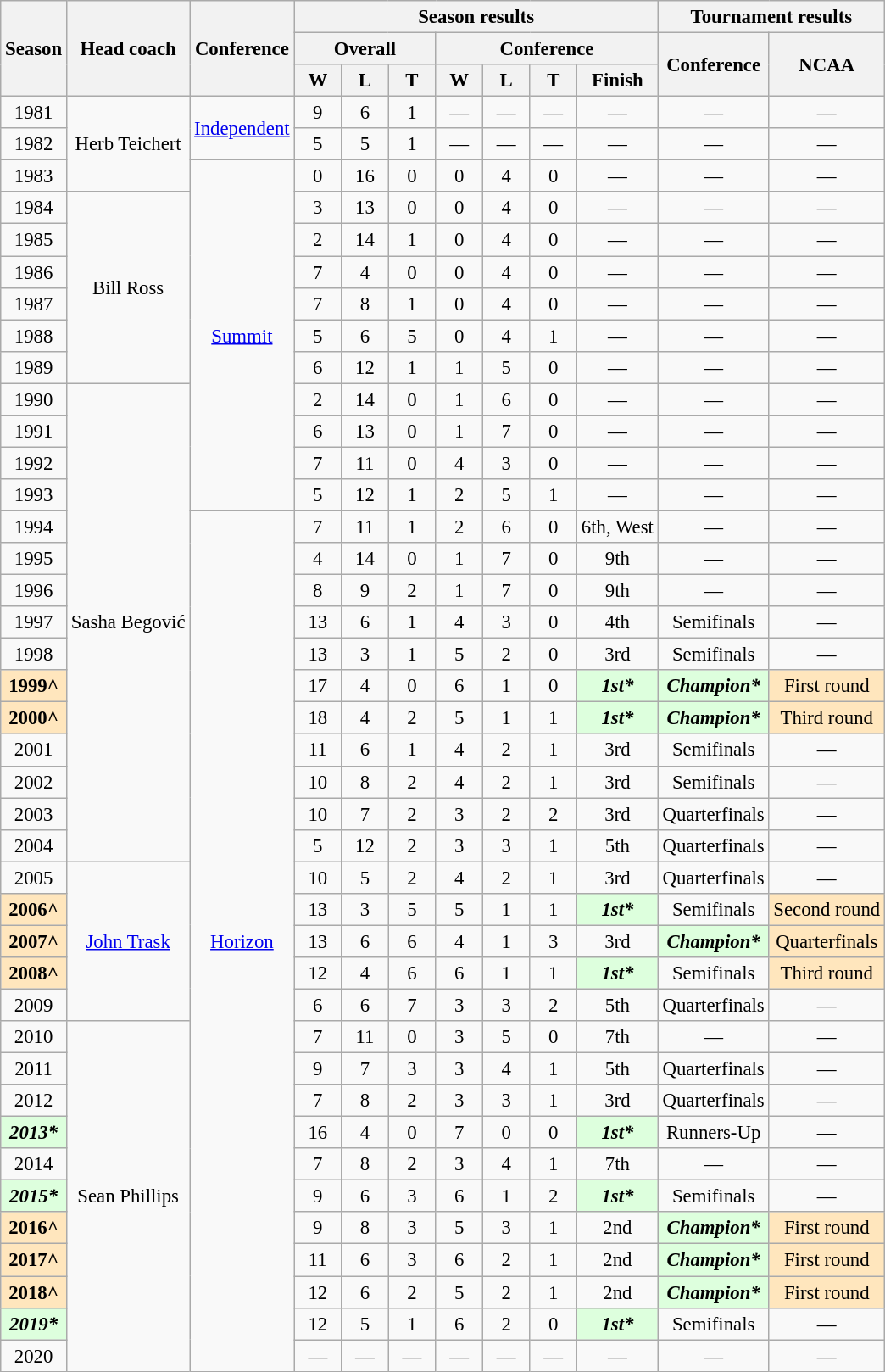<table class="wikitable" style="font-size: 95%; text-align:center;">
<tr>
<th rowspan=3>Season</th>
<th rowspan=3>Head coach</th>
<th rowspan=3>Conference</th>
<th colspan=7>Season results</th>
<th colspan=2>Tournament results</th>
</tr>
<tr>
<th colspan=3>Overall</th>
<th colspan=4>Conference</th>
<th rowspan=2>Conference</th>
<th rowspan=2>NCAA</th>
</tr>
<tr>
<th width=30>W</th>
<th width=30>L</th>
<th width=30>T</th>
<th width=30>W</th>
<th width=30>L</th>
<th width=30>T</th>
<th>Finish</th>
</tr>
<tr>
<td>1981</td>
<td rowspan="3">Herb Teichert</td>
<td rowspan="2"><a href='#'>Independent</a></td>
<td>9</td>
<td>6</td>
<td>1</td>
<td>—</td>
<td>—</td>
<td>—</td>
<td>—</td>
<td>—</td>
<td>—</td>
</tr>
<tr>
<td>1982</td>
<td>5</td>
<td>5</td>
<td>1</td>
<td>—</td>
<td>—</td>
<td>—</td>
<td>—</td>
<td>—</td>
<td>—</td>
</tr>
<tr>
<td>1983</td>
<td rowspan="11"><a href='#'>Summit</a></td>
<td>0</td>
<td>16</td>
<td>0</td>
<td>0</td>
<td>4</td>
<td>0</td>
<td>—</td>
<td>—</td>
<td>—</td>
</tr>
<tr>
<td>1984</td>
<td rowspan="6">Bill Ross</td>
<td>3</td>
<td>13</td>
<td>0</td>
<td>0</td>
<td>4</td>
<td>0</td>
<td>—</td>
<td>—</td>
<td>—</td>
</tr>
<tr>
<td>1985</td>
<td>2</td>
<td>14</td>
<td>1</td>
<td>0</td>
<td>4</td>
<td>0</td>
<td>—</td>
<td>—</td>
<td>—</td>
</tr>
<tr>
<td>1986</td>
<td>7</td>
<td>4</td>
<td>0</td>
<td>0</td>
<td>4</td>
<td>0</td>
<td>—</td>
<td>—</td>
<td>—</td>
</tr>
<tr>
<td>1987</td>
<td>7</td>
<td>8</td>
<td>1</td>
<td>0</td>
<td>4</td>
<td>0</td>
<td>—</td>
<td>—</td>
<td>—</td>
</tr>
<tr>
<td>1988</td>
<td>5</td>
<td>6</td>
<td>5</td>
<td>0</td>
<td>4</td>
<td>1</td>
<td>—</td>
<td>—</td>
<td>—</td>
</tr>
<tr>
<td>1989</td>
<td>6</td>
<td>12</td>
<td>1</td>
<td>1</td>
<td>5</td>
<td>0</td>
<td>—</td>
<td>—</td>
<td>—</td>
</tr>
<tr>
<td>1990</td>
<td rowspan="15">Sasha Begović</td>
<td>2</td>
<td>14</td>
<td>0</td>
<td>1</td>
<td>6</td>
<td>0</td>
<td>—</td>
<td>—</td>
<td>—</td>
</tr>
<tr>
<td>1991</td>
<td>6</td>
<td>13</td>
<td>0</td>
<td>1</td>
<td>7</td>
<td>0</td>
<td>—</td>
<td>—</td>
<td>—</td>
</tr>
<tr>
<td>1992</td>
<td>7</td>
<td>11</td>
<td>0</td>
<td>4</td>
<td>3</td>
<td>0</td>
<td>—</td>
<td>—</td>
<td>—</td>
</tr>
<tr>
<td>1993</td>
<td>5</td>
<td>12</td>
<td>1</td>
<td>2</td>
<td>5</td>
<td>1</td>
<td>—</td>
<td>—</td>
<td>—</td>
</tr>
<tr>
<td>1994</td>
<td rowspan="27"><a href='#'>Horizon</a></td>
<td>7</td>
<td>11</td>
<td>1</td>
<td>2</td>
<td>6</td>
<td>0</td>
<td>6th, West</td>
<td>—</td>
<td>—</td>
</tr>
<tr>
<td>1995</td>
<td>4</td>
<td>14</td>
<td>0</td>
<td>1</td>
<td>7</td>
<td>0</td>
<td>9th</td>
<td>—</td>
<td>—</td>
</tr>
<tr>
<td>1996</td>
<td>8</td>
<td>9</td>
<td>2</td>
<td>1</td>
<td>7</td>
<td>0</td>
<td>9th</td>
<td>—</td>
<td>—</td>
</tr>
<tr>
<td>1997</td>
<td>13</td>
<td>6</td>
<td>1</td>
<td>4</td>
<td>3</td>
<td>0</td>
<td>4th</td>
<td>Semifinals</td>
<td>—</td>
</tr>
<tr>
<td>1998</td>
<td>13</td>
<td>3</td>
<td>1</td>
<td>5</td>
<td>2</td>
<td>0</td>
<td>3rd</td>
<td>Semifinals</td>
<td>—</td>
</tr>
<tr>
<td bgcolor="#ffe6bd"><strong>1999^</strong></td>
<td>17</td>
<td>4</td>
<td>0</td>
<td>6</td>
<td>1</td>
<td>0</td>
<td bgcolor="#ddffdd"><strong><em>1st*</em></strong></td>
<td bgcolor="#ddffdd"><strong><em>Champion*</em></strong></td>
<td bgcolor="#ffe6bd">First round</td>
</tr>
<tr>
<td bgcolor="#ffe6bd"><strong>2000^</strong></td>
<td>18</td>
<td>4</td>
<td>2</td>
<td>5</td>
<td>1</td>
<td>1</td>
<td bgcolor="#ddffdd"><strong><em>1st*</em></strong></td>
<td bgcolor="#ddffdd"><strong><em>Champion*</em></strong></td>
<td bgcolor="#ffe6bd">Third round</td>
</tr>
<tr>
<td>2001</td>
<td>11</td>
<td>6</td>
<td>1</td>
<td>4</td>
<td>2</td>
<td>1</td>
<td>3rd</td>
<td>Semifinals</td>
<td>—</td>
</tr>
<tr>
<td>2002</td>
<td>10</td>
<td>8</td>
<td>2</td>
<td>4</td>
<td>2</td>
<td>1</td>
<td>3rd</td>
<td>Semifinals</td>
<td>—</td>
</tr>
<tr>
<td>2003</td>
<td>10</td>
<td>7</td>
<td>2</td>
<td>3</td>
<td>2</td>
<td>2</td>
<td>3rd</td>
<td>Quarterfinals</td>
<td>—</td>
</tr>
<tr>
<td>2004</td>
<td>5</td>
<td>12</td>
<td>2</td>
<td>3</td>
<td>3</td>
<td>1</td>
<td>5th</td>
<td>Quarterfinals</td>
<td>—</td>
</tr>
<tr>
<td>2005</td>
<td rowspan="5"><a href='#'>John Trask</a></td>
<td>10</td>
<td>5</td>
<td>2</td>
<td>4</td>
<td>2</td>
<td>1</td>
<td>3rd</td>
<td>Quarterfinals</td>
<td>—</td>
</tr>
<tr>
<td bgcolor="#ffe6bd"><strong>2006^</strong></td>
<td>13</td>
<td>3</td>
<td>5</td>
<td>5</td>
<td>1</td>
<td>1</td>
<td bgcolor="#ddffdd"><strong><em>1st*</em></strong></td>
<td>Semifinals</td>
<td bgcolor="#ffe6bd">Second round</td>
</tr>
<tr>
<td bgcolor="#ffe6bd"><strong>2007^</strong></td>
<td>13</td>
<td>6</td>
<td>6</td>
<td>4</td>
<td>1</td>
<td>3</td>
<td>3rd</td>
<td bgcolor="#ddffdd"><strong><em>Champion*</em></strong></td>
<td bgcolor="#ffe6bd">Quarterfinals</td>
</tr>
<tr>
<td bgcolor="#ffe6bd"><strong>2008^</strong></td>
<td>12</td>
<td>4</td>
<td>6</td>
<td>6</td>
<td>1</td>
<td>1</td>
<td bgcolor="#ddffdd"><strong><em>1st*</em></strong></td>
<td>Semifinals</td>
<td bgcolor="#ffe6bd">Third round</td>
</tr>
<tr>
<td>2009</td>
<td>6</td>
<td>6</td>
<td>7</td>
<td>3</td>
<td>3</td>
<td>2</td>
<td>5th</td>
<td>Quarterfinals</td>
<td>—</td>
</tr>
<tr>
<td>2010</td>
<td rowspan="11">Sean Phillips</td>
<td>7</td>
<td>11</td>
<td>0</td>
<td>3</td>
<td>5</td>
<td>0</td>
<td>7th</td>
<td>—</td>
<td>—</td>
</tr>
<tr>
<td>2011</td>
<td>9</td>
<td>7</td>
<td>3</td>
<td>3</td>
<td>4</td>
<td>1</td>
<td>5th</td>
<td>Quarterfinals</td>
<td>—</td>
</tr>
<tr>
<td>2012</td>
<td>7</td>
<td>8</td>
<td>2</td>
<td>3</td>
<td>3</td>
<td>1</td>
<td>3rd</td>
<td>Quarterfinals</td>
<td>—</td>
</tr>
<tr>
<td bgcolor="#ddffdd"><strong><em>2013*</em></strong></td>
<td>16</td>
<td>4</td>
<td>0</td>
<td>7</td>
<td>0</td>
<td>0</td>
<td bgcolor="#ddffdd"><strong><em>1st*</em></strong></td>
<td>Runners-Up</td>
<td>—</td>
</tr>
<tr>
<td>2014</td>
<td>7</td>
<td>8</td>
<td>2</td>
<td>3</td>
<td>4</td>
<td>1</td>
<td>7th</td>
<td>—</td>
<td>—</td>
</tr>
<tr>
<td bgcolor="#ddffdd"><strong><em>2015*</em></strong></td>
<td>9</td>
<td>6</td>
<td>3</td>
<td>6</td>
<td>1</td>
<td>2</td>
<td bgcolor="#ddffdd"><strong><em>1st*</em></strong></td>
<td>Semifinals</td>
<td>—</td>
</tr>
<tr>
<td bgcolor="#ffe6bd"><strong>2016^</strong></td>
<td>9</td>
<td>8</td>
<td>3</td>
<td>5</td>
<td>3</td>
<td>1</td>
<td>2nd</td>
<td bgcolor="#ddffdd"><strong><em>Champion*</em></strong></td>
<td bgcolor="#ffe6bd">First round</td>
</tr>
<tr>
<td bgcolor="#ffe6bd"><strong>2017^</strong></td>
<td>11</td>
<td>6</td>
<td>3</td>
<td>6</td>
<td>2</td>
<td>1</td>
<td>2nd</td>
<td bgcolor="#ddffdd"><strong><em>Champion*</em></strong></td>
<td bgcolor="#ffe6bd">First round</td>
</tr>
<tr>
<td bgcolor="#ffe6bd"><strong>2018^</strong></td>
<td>12</td>
<td>6</td>
<td>2</td>
<td>5</td>
<td>2</td>
<td>1</td>
<td>2nd</td>
<td bgcolor="#ddffdd"><strong><em>Champion*</em></strong></td>
<td bgcolor="#ffe6bd">First round</td>
</tr>
<tr>
<td bgcolor="#ddffdd"><strong><em>2019*</em></strong></td>
<td>12</td>
<td>5</td>
<td>1</td>
<td>6</td>
<td>2</td>
<td>0</td>
<td bgcolor="#ddffdd"><strong><em>1st*</em></strong></td>
<td>Semifinals</td>
<td>—</td>
</tr>
<tr>
<td>2020</td>
<td>—</td>
<td>—</td>
<td>—</td>
<td>—</td>
<td>—</td>
<td>—</td>
<td>—</td>
<td>—</td>
<td>—</td>
</tr>
</table>
